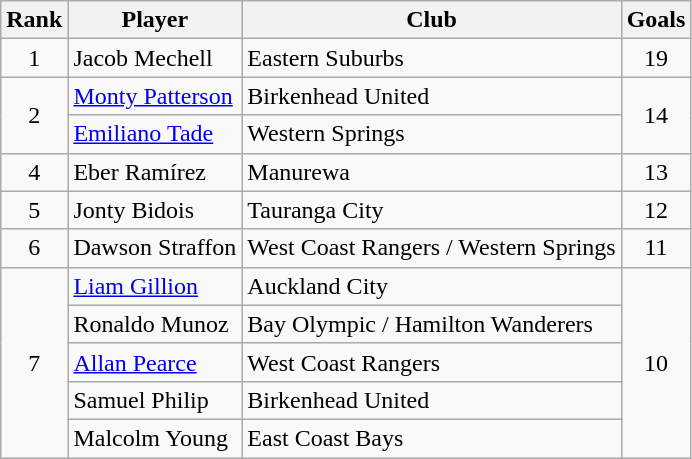<table class="wikitable" style="text-align:center">
<tr>
<th>Rank</th>
<th>Player</th>
<th>Club</th>
<th>Goals</th>
</tr>
<tr>
<td rowspan="1">1</td>
<td align=left> Jacob Mechell</td>
<td align=left>Eastern Suburbs</td>
<td rowspan="1">19</td>
</tr>
<tr>
<td rowspan="2">2</td>
<td align=left> <a href='#'>Monty Patterson</a></td>
<td align=left>Birkenhead United</td>
<td rowspan="2">14</td>
</tr>
<tr>
<td align=left> <a href='#'>Emiliano Tade</a></td>
<td align=left>Western Springs</td>
</tr>
<tr>
<td rowspan="1">4</td>
<td align=left> Eber Ramírez</td>
<td align=left>Manurewa</td>
<td rowspan="1">13</td>
</tr>
<tr>
<td rowspan="1">5</td>
<td align=left> Jonty Bidois</td>
<td align=left>Tauranga City</td>
<td rowspan="1">12</td>
</tr>
<tr>
<td rowspan="1">6</td>
<td align=left> Dawson Straffon</td>
<td align=left>West Coast Rangers / Western Springs</td>
<td rowspan="1">11</td>
</tr>
<tr>
<td rowspan="5">7</td>
<td align=left> <a href='#'>Liam Gillion</a></td>
<td align=left>Auckland City</td>
<td rowspan="5">10</td>
</tr>
<tr>
<td align=left> Ronaldo Munoz</td>
<td align=left>Bay Olympic / Hamilton Wanderers</td>
</tr>
<tr>
<td align=left> <a href='#'>Allan Pearce</a></td>
<td align=left>West Coast Rangers</td>
</tr>
<tr>
<td align=left> Samuel Philip</td>
<td align=left>Birkenhead United</td>
</tr>
<tr>
<td align=left> Malcolm Young</td>
<td align=left>East Coast Bays</td>
</tr>
</table>
